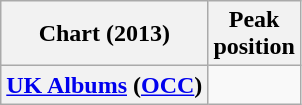<table class="wikitable plainrowheaders sortable">
<tr>
<th>Chart (2013)</th>
<th>Peak<br>position</th>
</tr>
<tr>
<th scope="row"><a href='#'>UK Albums</a> (<a href='#'>OCC</a>)</th>
<td></td>
</tr>
</table>
